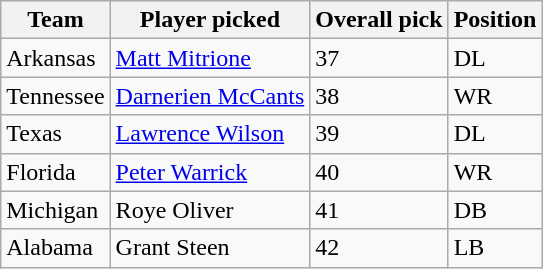<table class="wikitable">
<tr>
<th>Team</th>
<th>Player picked</th>
<th>Overall pick</th>
<th>Position</th>
</tr>
<tr>
<td>Arkansas</td>
<td><a href='#'>Matt Mitrione</a></td>
<td>37</td>
<td>DL</td>
</tr>
<tr>
<td>Tennessee</td>
<td><a href='#'>Darnerien McCants</a></td>
<td>38</td>
<td>WR</td>
</tr>
<tr>
<td>Texas</td>
<td><a href='#'>Lawrence Wilson</a></td>
<td>39</td>
<td>DL</td>
</tr>
<tr>
<td>Florida</td>
<td><a href='#'>Peter Warrick</a></td>
<td>40</td>
<td>WR</td>
</tr>
<tr>
<td>Michigan</td>
<td>Roye Oliver</td>
<td>41</td>
<td>DB</td>
</tr>
<tr>
<td>Alabama</td>
<td>Grant Steen</td>
<td>42</td>
<td>LB</td>
</tr>
</table>
